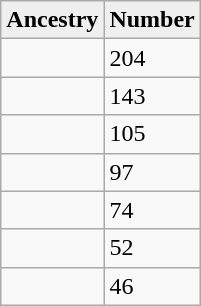<table style="float: right;" class="wikitable">
<tr>
<th style="background:#efefef;">Ancestry</th>
<th style="background:#efefef;">Number</th>
</tr>
<tr>
<td></td>
<td>204</td>
</tr>
<tr>
<td></td>
<td>143</td>
</tr>
<tr>
<td></td>
<td>105</td>
</tr>
<tr>
<td></td>
<td>97</td>
</tr>
<tr>
<td></td>
<td>74</td>
</tr>
<tr>
<td></td>
<td>52</td>
</tr>
<tr>
<td></td>
<td>46</td>
</tr>
</table>
